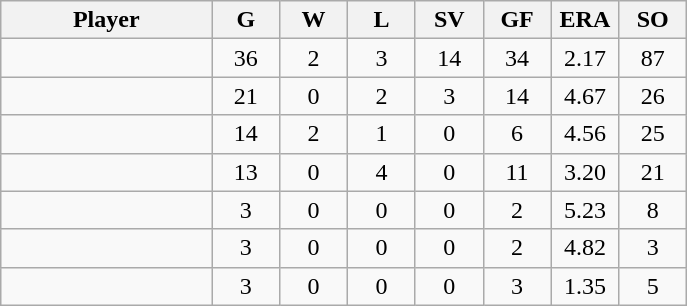<table class="wikitable sortable">
<tr>
<th bgcolor="#DDDDFF" width="28%">Player</th>
<th bgcolor="#DDDDFF" width="9%">G</th>
<th bgcolor="#DDDDFF" width="9%">W</th>
<th bgcolor="#DDDDFF" width="9%">L</th>
<th bgcolor="#DDDDFF" width="9%">SV</th>
<th bgcolor="#DDDDFF" width="9%">GF</th>
<th bgcolor="#DDDDFF" width="9%">ERA</th>
<th bgcolor="#DDDDFF" width="9%">SO</th>
</tr>
<tr align="center">
<td></td>
<td>36</td>
<td>2</td>
<td>3</td>
<td>14</td>
<td>34</td>
<td>2.17</td>
<td>87</td>
</tr>
<tr align="center">
<td></td>
<td>21</td>
<td>0</td>
<td>2</td>
<td>3</td>
<td>14</td>
<td>4.67</td>
<td>26</td>
</tr>
<tr align="center">
<td></td>
<td>14</td>
<td>2</td>
<td>1</td>
<td>0</td>
<td>6</td>
<td>4.56</td>
<td>25</td>
</tr>
<tr align="center">
<td></td>
<td>13</td>
<td>0</td>
<td>4</td>
<td>0</td>
<td>11</td>
<td>3.20</td>
<td>21</td>
</tr>
<tr align="center">
<td></td>
<td>3</td>
<td>0</td>
<td>0</td>
<td>0</td>
<td>2</td>
<td>5.23</td>
<td>8</td>
</tr>
<tr align="center">
<td></td>
<td>3</td>
<td>0</td>
<td>0</td>
<td>0</td>
<td>2</td>
<td>4.82</td>
<td>3</td>
</tr>
<tr align="center">
<td></td>
<td>3</td>
<td>0</td>
<td>0</td>
<td>0</td>
<td>3</td>
<td>1.35</td>
<td>5</td>
</tr>
</table>
